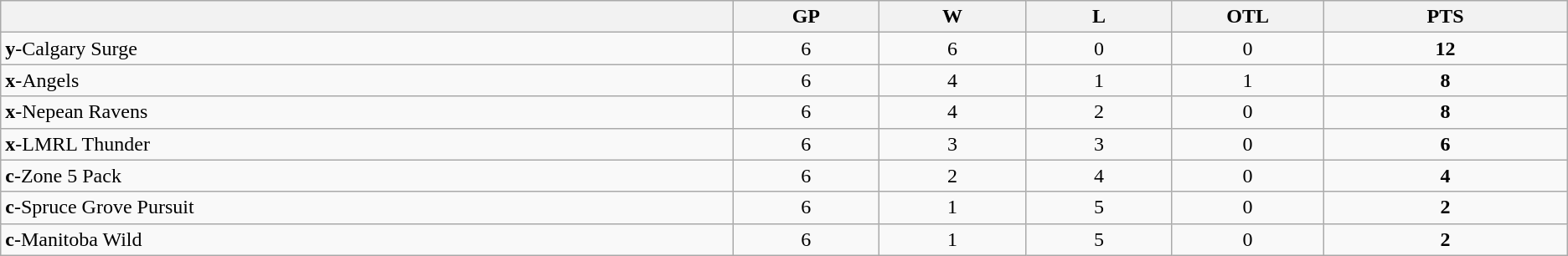<table class="wikitable" style="text-align:center">
<tr>
<th bgcolor="#DDDDFF" width="15%"></th>
<th bgcolor="#DDDDFF" width="3%">GP</th>
<th bgcolor="#DDDDFF" width="3%">W</th>
<th bgcolor="#DDDDFF" width="3%">L</th>
<th bgcolor="#DDDDFF" width="3%">OTL</th>
<th bgcolor="#DDDDFF" width="5%">PTS</th>
</tr>
<tr>
<td align=left><strong>y</strong>-Calgary Surge</td>
<td>6</td>
<td>6</td>
<td>0</td>
<td>0</td>
<td><strong>12</strong></td>
</tr>
<tr>
<td align=left><strong>x</strong>-Angels</td>
<td>6</td>
<td>4</td>
<td>1</td>
<td>1</td>
<td><strong>8</strong></td>
</tr>
<tr>
<td align=left><strong>x</strong>-Nepean Ravens</td>
<td>6</td>
<td>4</td>
<td>2</td>
<td>0</td>
<td><strong>8</strong></td>
</tr>
<tr>
<td align=left><strong>x</strong>-LMRL Thunder</td>
<td>6</td>
<td>3</td>
<td>3</td>
<td>0</td>
<td><strong>6</strong></td>
</tr>
<tr>
<td align=left><strong>c</strong>-Zone 5 Pack</td>
<td>6</td>
<td>2</td>
<td>4</td>
<td>0</td>
<td><strong>4</strong></td>
</tr>
<tr>
<td align=left><strong>c</strong>-Spruce Grove Pursuit</td>
<td>6</td>
<td>1</td>
<td>5</td>
<td>0</td>
<td><strong>2</strong></td>
</tr>
<tr>
<td align=left><strong>c</strong>-Manitoba Wild</td>
<td>6</td>
<td>1</td>
<td>5</td>
<td>0</td>
<td><strong>2</strong></td>
</tr>
</table>
